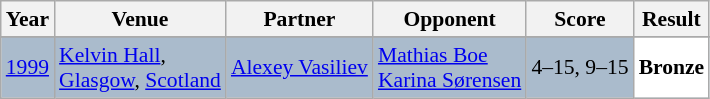<table class="sortable wikitable" style="font-size: 90%;">
<tr>
<th>Year</th>
<th>Venue</th>
<th>Partner</th>
<th>Opponent</th>
<th>Score</th>
<th>Result</th>
</tr>
<tr>
</tr>
<tr style="background:#AABBCC">
<td align="center"><a href='#'>1999</a></td>
<td align="left"><a href='#'>Kelvin Hall</a>,<br><a href='#'>Glasgow</a>, <a href='#'>Scotland</a></td>
<td align="left"> <a href='#'>Alexey Vasiliev</a></td>
<td align="left"> <a href='#'>Mathias Boe</a><br> <a href='#'>Karina Sørensen</a></td>
<td align="left">4–15, 9–15</td>
<td style="text-align:left; background:white"> <strong>Bronze</strong></td>
</tr>
</table>
